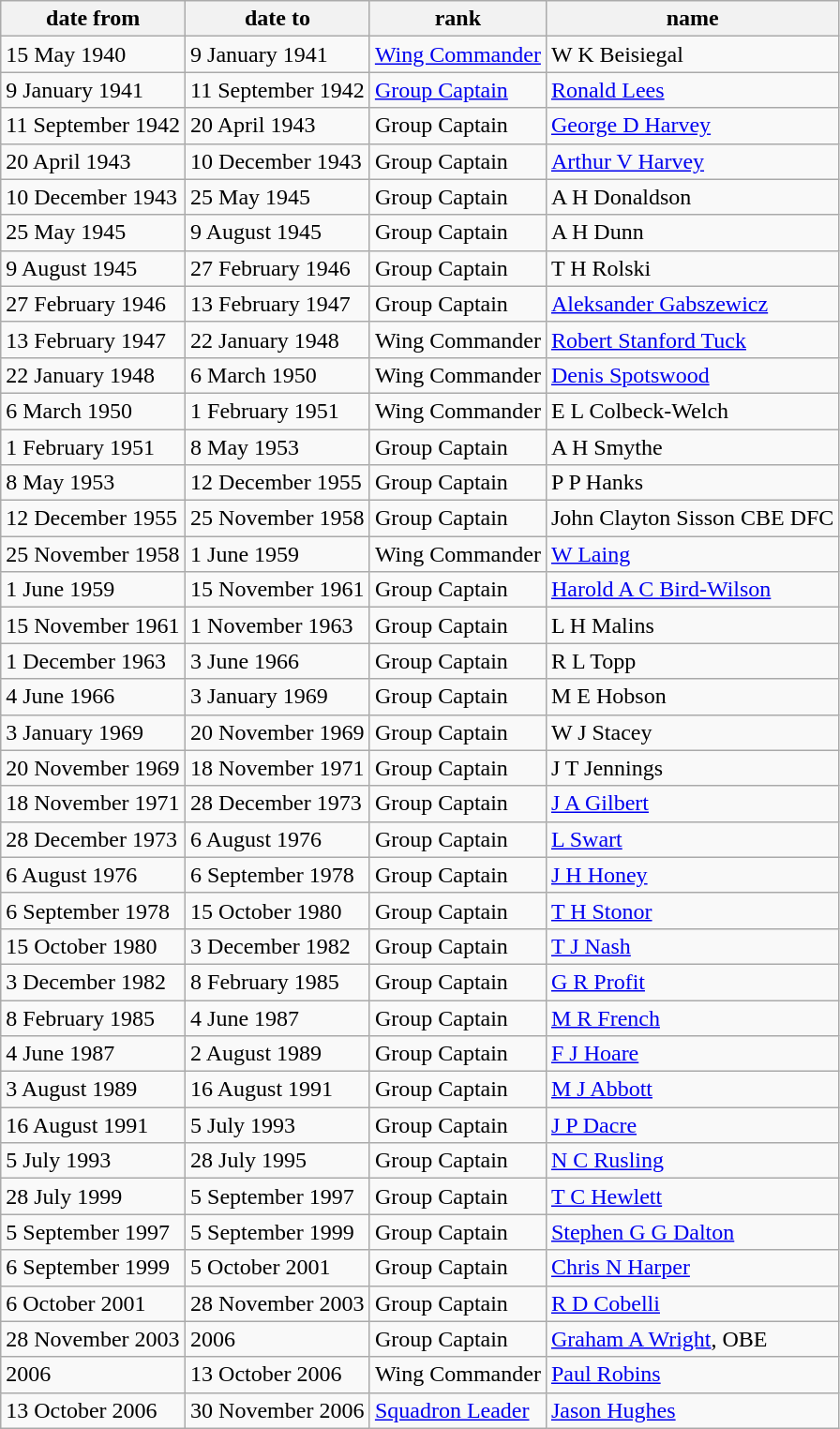<table class="wikitable sortable">
<tr align=center valign=middle>
<th>date from</th>
<th>date to</th>
<th>rank</th>
<th>name</th>
</tr>
<tr>
<td>15 May 1940</td>
<td>9 January 1941</td>
<td><a href='#'>Wing Commander</a></td>
<td>W K Beisiegal</td>
</tr>
<tr>
<td>9 January 1941</td>
<td>11 September 1942</td>
<td><a href='#'>Group Captain</a></td>
<td><a href='#'>Ronald Lees</a></td>
</tr>
<tr>
<td>11 September 1942</td>
<td>20 April 1943</td>
<td>Group Captain</td>
<td><a href='#'>George D Harvey</a></td>
</tr>
<tr>
<td>20 April 1943</td>
<td>10 December 1943</td>
<td>Group Captain</td>
<td><a href='#'>Arthur V Harvey</a></td>
</tr>
<tr>
<td>10 December 1943</td>
<td>25 May 1945</td>
<td>Group Captain</td>
<td>A H Donaldson</td>
</tr>
<tr>
<td>25 May 1945</td>
<td>9 August 1945</td>
<td>Group Captain</td>
<td>A H Dunn</td>
</tr>
<tr>
<td>9 August 1945</td>
<td>27 February 1946</td>
<td>Group Captain</td>
<td>T H Rolski</td>
</tr>
<tr>
<td>27 February 1946</td>
<td>13 February 1947</td>
<td>Group Captain</td>
<td><a href='#'>Aleksander Gabszewicz</a></td>
</tr>
<tr>
<td>13 February 1947</td>
<td>22 January 1948</td>
<td>Wing Commander</td>
<td><a href='#'>Robert Stanford Tuck</a></td>
</tr>
<tr>
<td>22 January 1948</td>
<td>6 March 1950</td>
<td>Wing Commander</td>
<td><a href='#'>Denis Spotswood</a></td>
</tr>
<tr>
<td>6 March 1950</td>
<td>1 February 1951</td>
<td>Wing Commander</td>
<td>E L Colbeck-Welch</td>
</tr>
<tr>
<td>1 February 1951</td>
<td>8 May 1953</td>
<td>Group Captain</td>
<td>A H Smythe</td>
</tr>
<tr>
<td>8 May 1953</td>
<td>12 December 1955</td>
<td>Group Captain</td>
<td>P P Hanks</td>
</tr>
<tr>
<td>12 December 1955</td>
<td>25 November 1958</td>
<td>Group Captain</td>
<td>John Clayton Sisson CBE DFC</td>
</tr>
<tr>
<td>25 November 1958</td>
<td>1 June 1959</td>
<td>Wing Commander</td>
<td><a href='#'>W Laing</a></td>
</tr>
<tr>
<td>1 June 1959</td>
<td>15 November 1961</td>
<td>Group Captain</td>
<td><a href='#'>Harold A C Bird-Wilson</a></td>
</tr>
<tr>
<td>15 November 1961</td>
<td>1 November 1963</td>
<td>Group Captain</td>
<td>L H Malins</td>
</tr>
<tr>
<td>1 December 1963</td>
<td>3 June 1966</td>
<td>Group Captain</td>
<td>R L Topp</td>
</tr>
<tr>
<td>4 June 1966</td>
<td>3 January 1969</td>
<td>Group Captain</td>
<td>M E Hobson</td>
</tr>
<tr>
<td>3 January 1969</td>
<td>20 November 1969</td>
<td>Group Captain</td>
<td>W J Stacey</td>
</tr>
<tr>
<td>20 November 1969</td>
<td>18 November 1971</td>
<td>Group Captain</td>
<td>J T Jennings</td>
</tr>
<tr>
<td>18 November 1971</td>
<td>28 December 1973</td>
<td>Group Captain</td>
<td><a href='#'>J A Gilbert</a></td>
</tr>
<tr>
<td>28 December 1973</td>
<td>6 August 1976</td>
<td>Group Captain</td>
<td><a href='#'>L Swart</a></td>
</tr>
<tr>
<td>6 August 1976</td>
<td>6 September 1978</td>
<td>Group Captain</td>
<td><a href='#'>J H Honey</a></td>
</tr>
<tr>
<td>6 September 1978</td>
<td>15 October 1980</td>
<td>Group Captain</td>
<td><a href='#'>T H Stonor</a></td>
</tr>
<tr>
<td>15 October 1980</td>
<td>3 December 1982</td>
<td>Group Captain</td>
<td><a href='#'>T J Nash</a></td>
</tr>
<tr>
<td>3 December 1982</td>
<td>8 February 1985</td>
<td>Group Captain</td>
<td><a href='#'>G R Profit</a></td>
</tr>
<tr>
<td>8 February 1985</td>
<td>4 June 1987</td>
<td>Group Captain</td>
<td><a href='#'>M R French</a></td>
</tr>
<tr>
<td>4 June 1987</td>
<td>2 August 1989</td>
<td>Group Captain</td>
<td><a href='#'>F J Hoare</a></td>
</tr>
<tr>
<td>3 August 1989</td>
<td>16 August 1991</td>
<td>Group Captain</td>
<td><a href='#'>M J Abbott</a></td>
</tr>
<tr>
<td>16 August 1991</td>
<td>5 July 1993</td>
<td>Group Captain</td>
<td><a href='#'>J P Dacre</a></td>
</tr>
<tr>
<td>5 July 1993</td>
<td>28 July 1995</td>
<td>Group Captain</td>
<td><a href='#'>N C Rusling</a></td>
</tr>
<tr>
<td>28 July 1999</td>
<td>5 September 1997</td>
<td>Group Captain</td>
<td><a href='#'>T C Hewlett</a></td>
</tr>
<tr>
<td>5 September 1997</td>
<td>5 September 1999</td>
<td>Group Captain</td>
<td><a href='#'>Stephen G G Dalton</a></td>
</tr>
<tr>
<td>6 September 1999</td>
<td>5 October 2001</td>
<td>Group Captain</td>
<td><a href='#'>Chris N Harper</a></td>
</tr>
<tr>
<td>6 October 2001</td>
<td>28 November 2003</td>
<td>Group Captain</td>
<td><a href='#'>R D Cobelli</a></td>
</tr>
<tr>
<td>28 November 2003</td>
<td>2006</td>
<td>Group Captain</td>
<td><a href='#'>Graham A Wright</a>, OBE</td>
</tr>
<tr>
<td>2006</td>
<td>13 October 2006</td>
<td>Wing Commander</td>
<td><a href='#'>Paul Robins</a></td>
</tr>
<tr>
<td>13 October 2006</td>
<td>30 November 2006</td>
<td><a href='#'>Squadron Leader</a></td>
<td><a href='#'>Jason Hughes</a></td>
</tr>
</table>
